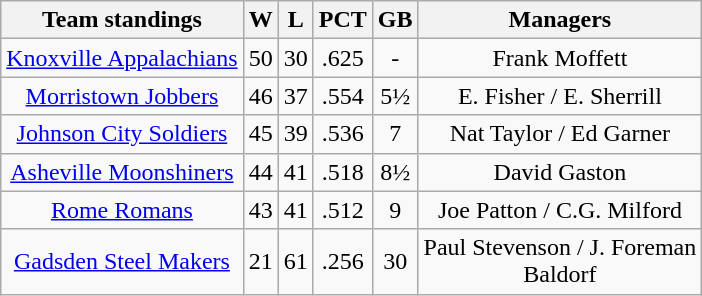<table class="wikitable">
<tr>
<th>Team standings</th>
<th>W</th>
<th>L</th>
<th>PCT</th>
<th>GB</th>
<th>Managers</th>
</tr>
<tr align=center>
<td><a href='#'>Knoxville Appalachians</a></td>
<td>50</td>
<td>30</td>
<td>.625</td>
<td>-</td>
<td>Frank Moffett</td>
</tr>
<tr align=center>
<td><a href='#'>Morristown Jobbers</a></td>
<td>46</td>
<td>37</td>
<td>.554</td>
<td>5½</td>
<td>E. Fisher / E. Sherrill</td>
</tr>
<tr align=center>
<td><a href='#'>Johnson City Soldiers</a></td>
<td>45</td>
<td>39</td>
<td>.536</td>
<td>7</td>
<td>Nat Taylor / Ed Garner</td>
</tr>
<tr align=center>
<td><a href='#'>Asheville Moonshiners</a></td>
<td>44</td>
<td>41</td>
<td>.518</td>
<td>8½</td>
<td>David Gaston</td>
</tr>
<tr align=center>
<td><a href='#'>Rome Romans</a></td>
<td>43</td>
<td>41</td>
<td>.512</td>
<td>9</td>
<td>Joe Patton / C.G. Milford</td>
</tr>
<tr align=center>
<td><a href='#'>Gadsden Steel Makers</a></td>
<td>21</td>
<td>61</td>
<td>.256</td>
<td>30</td>
<td>Paul Stevenson / J. Foreman <br> Baldorf</td>
</tr>
</table>
